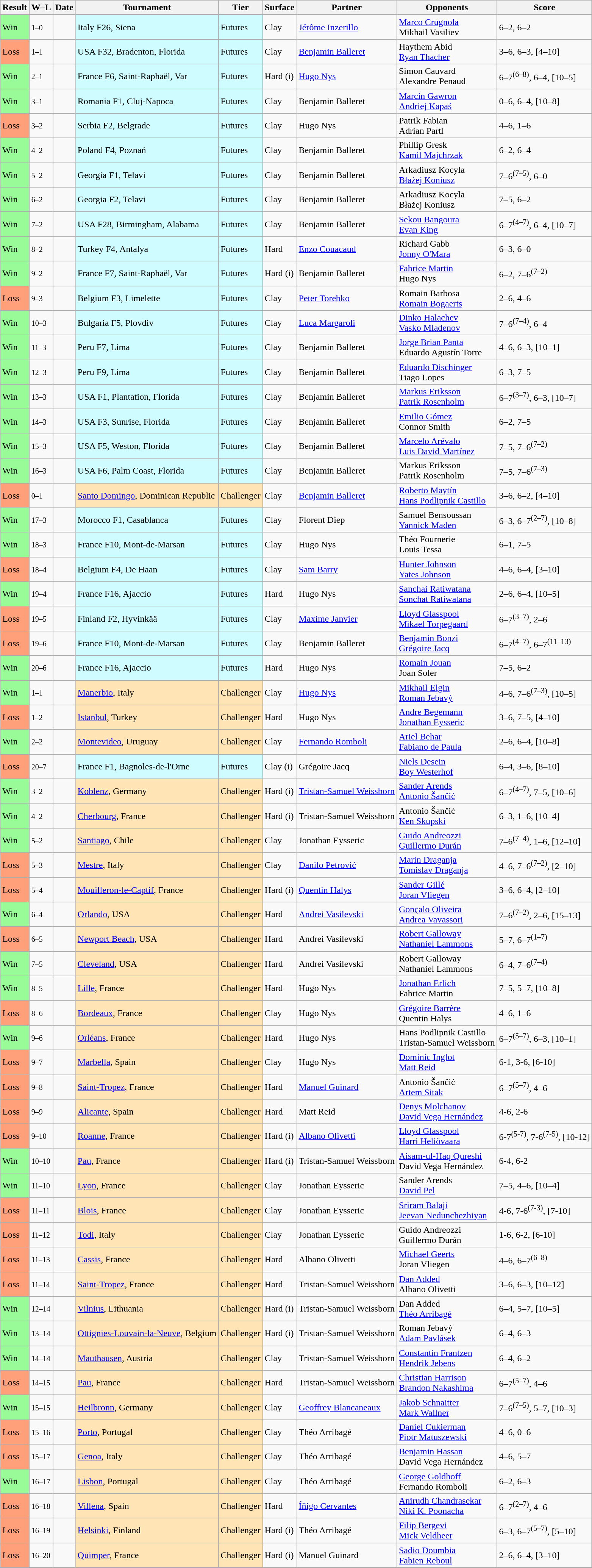<table class="sortable wikitable nowrap">
<tr>
<th>Result</th>
<th class="unsortable">W–L</th>
<th>Date</th>
<th>Tournament</th>
<th>Tier</th>
<th>Surface</th>
<th>Partner</th>
<th>Opponents</th>
<th class="unsortable">Score</th>
</tr>
<tr>
<td bgcolor=98FB98>Win</td>
<td><small>1–0</small></td>
<td></td>
<td style="background:#cffcff;">Italy F26, Siena</td>
<td style="background:#cffcff;">Futures</td>
<td>Clay</td>
<td> <a href='#'>Jérôme Inzerillo</a></td>
<td> <a href='#'>Marco Crugnola</a><br> Mikhail Vasiliev</td>
<td>6–2, 6–2</td>
</tr>
<tr>
<td bgcolor=#FFA07A>Loss</td>
<td><small>1–1</small></td>
<td></td>
<td style="background:#cffcff;">USA F32, Bradenton, Florida</td>
<td style="background:#cffcff;">Futures</td>
<td>Clay</td>
<td> <a href='#'>Benjamin Balleret</a></td>
<td> Haythem Abid<br> <a href='#'>Ryan Thacher</a></td>
<td>3–6, 6–3, [4–10]</td>
</tr>
<tr>
<td bgcolor=98FB98>Win</td>
<td><small>2–1</small></td>
<td></td>
<td style="background:#cffcff;">France F6, Saint-Raphaël, Var</td>
<td style="background:#cffcff;">Futures</td>
<td>Hard (i)</td>
<td> <a href='#'>Hugo Nys</a></td>
<td> Simon Cauvard<br> Alexandre Penaud</td>
<td>6–7<sup>(6–8)</sup>, 6–4, [10–5]</td>
</tr>
<tr>
<td bgcolor=98FB98>Win</td>
<td><small>3–1</small></td>
<td></td>
<td style="background:#cffcff;">Romania F1, Cluj-Napoca</td>
<td style="background:#cffcff;">Futures</td>
<td>Clay</td>
<td> Benjamin Balleret</td>
<td> <a href='#'>Marcin Gawron</a><br> <a href='#'>Andriej Kapaś</a></td>
<td>0–6, 6–4, [10–8]</td>
</tr>
<tr>
<td bgcolor=#FFA07A>Loss</td>
<td><small>3–2</small></td>
<td></td>
<td style="background:#cffcff;">Serbia F2, Belgrade</td>
<td style="background:#cffcff;">Futures</td>
<td>Clay</td>
<td> Hugo Nys</td>
<td> Patrik Fabian<br> Adrian Partl</td>
<td>4–6, 1–6</td>
</tr>
<tr>
<td bgcolor=98FB98>Win</td>
<td><small>4–2</small></td>
<td></td>
<td style="background:#cffcff;">Poland F4, Poznań</td>
<td style="background:#cffcff;">Futures</td>
<td>Clay</td>
<td> Benjamin Balleret</td>
<td> Phillip Gresk<br> <a href='#'>Kamil Majchrzak</a></td>
<td>6–2, 6–4</td>
</tr>
<tr>
<td bgcolor=98FB98>Win</td>
<td><small>5–2</small></td>
<td></td>
<td style="background:#cffcff;">Georgia F1, Telavi</td>
<td style="background:#cffcff;">Futures</td>
<td>Clay</td>
<td> Benjamin Balleret</td>
<td> Arkadiusz Kocyla<br> <a href='#'>Błażej Koniusz</a></td>
<td>7–6<sup>(7–5)</sup>, 6–0</td>
</tr>
<tr>
<td bgcolor=98FB98>Win</td>
<td><small>6–2</small></td>
<td></td>
<td style="background:#cffcff;">Georgia F2, Telavi</td>
<td style="background:#cffcff;">Futures</td>
<td>Clay</td>
<td> Benjamin Balleret</td>
<td> Arkadiusz Kocyla<br> Błażej Koniusz</td>
<td>7–5, 6–2</td>
</tr>
<tr>
<td bgcolor=98FB98>Win</td>
<td><small>7–2</small></td>
<td></td>
<td style="background:#cffcff;">USA F28, Birmingham, Alabama</td>
<td style="background:#cffcff;">Futures</td>
<td>Clay</td>
<td> Benjamin Balleret</td>
<td> <a href='#'>Sekou Bangoura</a><br> <a href='#'>Evan King</a></td>
<td>6–7<sup>(4–7)</sup>, 6–4, [10–7]</td>
</tr>
<tr>
<td bgcolor=98FB98>Win</td>
<td><small>8–2</small></td>
<td></td>
<td style="background:#cffcff;">Turkey F4, Antalya</td>
<td style="background:#cffcff;">Futures</td>
<td>Hard</td>
<td> <a href='#'>Enzo Couacaud</a></td>
<td> Richard Gabb<br> <a href='#'>Jonny O'Mara</a></td>
<td>6–3, 6–0</td>
</tr>
<tr>
<td bgcolor=98FB98>Win</td>
<td><small>9–2</small></td>
<td></td>
<td style="background:#cffcff;">France F7, Saint-Raphaël, Var</td>
<td style="background:#cffcff;">Futures</td>
<td>Hard (i)</td>
<td> Benjamin Balleret</td>
<td> <a href='#'>Fabrice Martin</a><br> Hugo Nys</td>
<td>6–2, 7–6<sup>(7–2)</sup></td>
</tr>
<tr>
<td bgcolor=#FFA07A>Loss</td>
<td><small>9–3</small></td>
<td></td>
<td style="background:#cffcff;">Belgium F3, Limelette</td>
<td style="background:#cffcff;">Futures</td>
<td>Clay</td>
<td> <a href='#'>Peter Torebko</a></td>
<td> Romain Barbosa<br> <a href='#'>Romain Bogaerts</a></td>
<td>2–6, 4–6</td>
</tr>
<tr>
<td bgcolor=98FB98>Win</td>
<td><small>10–3</small></td>
<td></td>
<td style="background:#cffcff;">Bulgaria F5, Plovdiv</td>
<td style="background:#cffcff;">Futures</td>
<td>Clay</td>
<td> <a href='#'>Luca Margaroli</a></td>
<td> <a href='#'>Dinko Halachev</a><br> <a href='#'>Vasko Mladenov</a></td>
<td>7–6<sup>(7–4)</sup>, 6–4</td>
</tr>
<tr>
<td bgcolor=98FB98>Win</td>
<td><small>11–3</small></td>
<td></td>
<td style="background:#cffcff;">Peru F7, Lima</td>
<td style="background:#cffcff;">Futures</td>
<td>Clay</td>
<td> Benjamin Balleret</td>
<td> <a href='#'>Jorge Brian Panta</a><br> Eduardo Agustín Torre</td>
<td>4–6, 6–3, [10–1]</td>
</tr>
<tr>
<td bgcolor=98FB98>Win</td>
<td><small>12–3</small></td>
<td></td>
<td style="background:#cffcff;">Peru F9, Lima</td>
<td style="background:#cffcff;">Futures</td>
<td>Clay</td>
<td> Benjamin Balleret</td>
<td> <a href='#'>Eduardo Dischinger</a><br> Tiago Lopes</td>
<td>6–3, 7–5</td>
</tr>
<tr>
<td bgcolor=98FB98>Win</td>
<td><small>13–3</small></td>
<td></td>
<td style="background:#cffcff;">USA F1, Plantation, Florida</td>
<td style="background:#cffcff;">Futures</td>
<td>Clay</td>
<td> Benjamin Balleret</td>
<td> <a href='#'>Markus Eriksson</a><br> <a href='#'>Patrik Rosenholm</a></td>
<td>6–7<sup>(3–7)</sup>, 6–3, [10–7]</td>
</tr>
<tr>
<td bgcolor=98FB98>Win</td>
<td><small>14–3</small></td>
<td></td>
<td style="background:#cffcff;">USA F3, Sunrise, Florida</td>
<td style="background:#cffcff;">Futures</td>
<td>Clay</td>
<td> Benjamin Balleret</td>
<td> <a href='#'>Emilio Gómez</a><br> Connor Smith</td>
<td>6–2, 7–5</td>
</tr>
<tr>
<td bgcolor=98FB98>Win</td>
<td><small>15–3</small></td>
<td></td>
<td style="background:#cffcff;">USA F5, Weston, Florida</td>
<td style="background:#cffcff;">Futures</td>
<td>Clay</td>
<td> Benjamin Balleret</td>
<td> <a href='#'>Marcelo Arévalo</a><br> <a href='#'>Luis David Martínez</a></td>
<td>7–5, 7–6<sup>(7–2)</sup></td>
</tr>
<tr>
<td bgcolor=98FB98>Win</td>
<td><small>16–3</small></td>
<td></td>
<td style="background:#cffcff;">USA F6, Palm Coast, Florida</td>
<td style="background:#cffcff;">Futures</td>
<td>Clay</td>
<td> Benjamin Balleret</td>
<td> Markus Eriksson<br> Patrik Rosenholm</td>
<td>7–5, 7–6<sup>(7–3)</sup></td>
</tr>
<tr>
<td bgcolor=#FFA07A>Loss</td>
<td><small>0–1</small></td>
<td><a href='#'></a></td>
<td style="background:moccasin;"><a href='#'>Santo Domingo</a>, Dominican Republic</td>
<td style="background:moccasin;">Challenger</td>
<td>Clay</td>
<td> <a href='#'>Benjamin Balleret</a></td>
<td> <a href='#'>Roberto Maytín</a><br> <a href='#'>Hans Podlipnik Castillo</a></td>
<td>3–6, 6–2, [4–10]</td>
</tr>
<tr>
<td bgcolor=98FB98>Win</td>
<td><small>17–3</small></td>
<td></td>
<td style="background:#cffcff;">Morocco F1, Casablanca</td>
<td style="background:#cffcff;">Futures</td>
<td>Clay</td>
<td> Florent Diep</td>
<td> Samuel Bensoussan<br> <a href='#'>Yannick Maden</a></td>
<td>6–3, 6–7<sup>(2–7)</sup>, [10–8]</td>
</tr>
<tr>
<td bgcolor=98FB98>Win</td>
<td><small>18–3</small></td>
<td></td>
<td style="background:#cffcff;">France F10, Mont-de-Marsan</td>
<td style="background:#cffcff;">Futures</td>
<td>Clay</td>
<td> Hugo Nys</td>
<td> Théo Fournerie<br> Louis Tessa</td>
<td>6–1, 7–5</td>
</tr>
<tr>
<td bgcolor=#FFA07A>Loss</td>
<td><small>18–4</small></td>
<td></td>
<td style="background:#cffcff;">Belgium F4, De Haan</td>
<td style="background:#cffcff;">Futures</td>
<td>Clay</td>
<td> <a href='#'>Sam Barry</a></td>
<td> <a href='#'>Hunter Johnson</a><br> <a href='#'>Yates Johnson</a></td>
<td>4–6, 6–4, [3–10]</td>
</tr>
<tr>
<td bgcolor=98FB98>Win</td>
<td><small>19–4</small></td>
<td></td>
<td style="background:#cffcff;">France F16, Ajaccio</td>
<td style="background:#cffcff;">Futures</td>
<td>Hard</td>
<td> Hugo Nys</td>
<td> <a href='#'>Sanchai Ratiwatana</a><br> <a href='#'>Sonchat Ratiwatana</a></td>
<td>2–6, 6–4, [10–5]</td>
</tr>
<tr>
<td bgcolor=#FFA07A>Loss</td>
<td><small>19–5</small></td>
<td></td>
<td style="background:#cffcff;">Finland F2, Hyvinkää</td>
<td style="background:#cffcff;">Futures</td>
<td>Clay</td>
<td> <a href='#'>Maxime Janvier</a></td>
<td> <a href='#'>Lloyd Glasspool</a><br> <a href='#'>Mikael Torpegaard</a></td>
<td>6–7<sup>(3–7)</sup>, 2–6</td>
</tr>
<tr>
<td bgcolor=#FFA07A>Loss</td>
<td><small>19–6</small></td>
<td></td>
<td style="background:#cffcff;">France F10, Mont-de-Marsan</td>
<td style="background:#cffcff;">Futures</td>
<td>Clay</td>
<td> Benjamin Balleret</td>
<td> <a href='#'>Benjamin Bonzi</a><br> <a href='#'>Grégoire Jacq</a></td>
<td>6–7<sup>(4–7)</sup>, 6–7<sup>(11–13)</sup></td>
</tr>
<tr>
<td bgcolor=98FB98>Win</td>
<td><small>20–6</small></td>
<td></td>
<td style="background:#cffcff;">France F16, Ajaccio</td>
<td style="background:#cffcff;">Futures</td>
<td>Hard</td>
<td> Hugo Nys</td>
<td> <a href='#'>Romain Jouan</a><br> Joan Soler</td>
<td>7–5, 6–2</td>
</tr>
<tr>
<td bgcolor=98FB98>Win</td>
<td><small>1–1</small></td>
<td><a href='#'></a></td>
<td style="background:moccasin;"><a href='#'>Manerbio</a>, Italy</td>
<td style="background:moccasin;">Challenger</td>
<td>Clay</td>
<td> <a href='#'>Hugo Nys</a></td>
<td> <a href='#'>Mikhail Elgin</a><br> <a href='#'>Roman Jebavý</a></td>
<td>4–6, 7–6<sup>(7–3)</sup>, [10–5]</td>
</tr>
<tr>
<td bgcolor=#FFA07A>Loss</td>
<td><small>1–2</small></td>
<td><a href='#'></a></td>
<td style="background:moccasin;"><a href='#'>Istanbul</a>, Turkey</td>
<td style="background:moccasin;">Challenger</td>
<td>Hard</td>
<td> Hugo Nys</td>
<td> <a href='#'>Andre Begemann</a><br> <a href='#'>Jonathan Eysseric</a></td>
<td>3–6, 7–5, [4–10]</td>
</tr>
<tr>
<td bgcolor=98FB98>Win</td>
<td><small>2–2</small></td>
<td><a href='#'></a></td>
<td style="background:moccasin;"><a href='#'>Montevideo</a>, Uruguay</td>
<td style="background:moccasin;">Challenger</td>
<td>Clay</td>
<td> <a href='#'>Fernando Romboli</a></td>
<td> <a href='#'>Ariel Behar</a><br> <a href='#'>Fabiano de Paula</a></td>
<td>2–6, 6–4, [10–8]</td>
</tr>
<tr>
<td bgcolor=#FFA07A>Loss</td>
<td><small>20–7</small></td>
<td></td>
<td style="background:#cffcff;">France F1, Bagnoles-de-l'Orne</td>
<td style="background:#cffcff;">Futures</td>
<td>Clay (i)</td>
<td> Grégoire Jacq</td>
<td> <a href='#'>Niels Desein</a><br> <a href='#'>Boy Westerhof</a></td>
<td>6–4, 3–6, [8–10]</td>
</tr>
<tr>
<td bgcolor=98FB98>Win</td>
<td><small>3–2</small></td>
<td><a href='#'></a></td>
<td style="background:moccasin;"><a href='#'>Koblenz</a>, Germany</td>
<td style="background:moccasin;">Challenger</td>
<td>Hard (i)</td>
<td> <a href='#'>Tristan-Samuel Weissborn</a></td>
<td> <a href='#'>Sander Arends</a><br> <a href='#'>Antonio Šančić</a></td>
<td>6–7<sup>(4–7)</sup>, 7–5, [10–6]</td>
</tr>
<tr>
<td bgcolor=98FB98>Win</td>
<td><small>4–2</small></td>
<td><a href='#'></a></td>
<td style="background:moccasin;"><a href='#'>Cherbourg</a>, France</td>
<td style="background:moccasin;">Challenger</td>
<td>Hard (i)</td>
<td> Tristan-Samuel Weissborn</td>
<td> Antonio Šančić<br> <a href='#'>Ken Skupski</a></td>
<td>6–3, 1–6, [10–4]</td>
</tr>
<tr>
<td bgcolor=98FB98>Win</td>
<td><small>5–2</small></td>
<td><a href='#'></a></td>
<td style="background:moccasin;"><a href='#'>Santiago</a>, Chile</td>
<td style="background:moccasin;">Challenger</td>
<td>Clay</td>
<td> Jonathan Eysseric</td>
<td> <a href='#'>Guido Andreozzi</a><br> <a href='#'>Guillermo Durán</a></td>
<td>7–6<sup>(7–4)</sup>, 1–6, [12–10]</td>
</tr>
<tr>
<td bgcolor=#FFA07A>Loss</td>
<td><small>5–3</small></td>
<td><a href='#'></a></td>
<td style="background:moccasin;"><a href='#'>Mestre</a>, Italy</td>
<td style="background:moccasin;">Challenger</td>
<td>Clay</td>
<td> <a href='#'>Danilo Petrović</a></td>
<td> <a href='#'>Marin Draganja</a><br> <a href='#'>Tomislav Draganja</a></td>
<td>4–6, 7–6<sup>(7–2)</sup>, [2–10]</td>
</tr>
<tr>
<td bgcolor=#FFA07A>Loss</td>
<td><small>5–4</small></td>
<td><a href='#'></a></td>
<td style="background:moccasin;"><a href='#'>Mouilleron-le-Captif</a>, France</td>
<td style="background:moccasin;">Challenger</td>
<td>Hard (i)</td>
<td> <a href='#'>Quentin Halys</a></td>
<td> <a href='#'>Sander Gillé</a><br> <a href='#'>Joran Vliegen</a></td>
<td>3–6, 6–4, [2–10]</td>
</tr>
<tr>
<td bgcolor=98FB98>Win</td>
<td><small>6–4</small></td>
<td><a href='#'></a></td>
<td style="background:moccasin;"><a href='#'>Orlando</a>, USA</td>
<td style="background:moccasin;">Challenger</td>
<td>Hard</td>
<td> <a href='#'>Andrei Vasilevski</a></td>
<td> <a href='#'>Gonçalo Oliveira</a><br> <a href='#'>Andrea Vavassori</a></td>
<td>7–6<sup>(7–2)</sup>, 2–6, [15–13]</td>
</tr>
<tr>
<td bgcolor=#FFA07A>Loss</td>
<td><small>6–5</small></td>
<td><a href='#'></a></td>
<td style="background:moccasin;"><a href='#'>Newport Beach</a>, USA</td>
<td style="background:moccasin;">Challenger</td>
<td>Hard</td>
<td> Andrei Vasilevski</td>
<td> <a href='#'>Robert Galloway</a><br> <a href='#'>Nathaniel Lammons</a></td>
<td>5–7, 6–7<sup>(1–7)</sup></td>
</tr>
<tr>
<td bgcolor=98FB98>Win</td>
<td><small>7–5</small></td>
<td><a href='#'></a></td>
<td style="background:moccasin;"><a href='#'>Cleveland</a>, USA</td>
<td style="background:moccasin;">Challenger</td>
<td>Hard</td>
<td> Andrei Vasilevski</td>
<td> Robert Galloway<br> Nathaniel Lammons</td>
<td>6–4, 7–6<sup>(7–4)</sup></td>
</tr>
<tr>
<td bgcolor=98FB98>Win</td>
<td><small>8–5</small></td>
<td><a href='#'></a></td>
<td style="background:moccasin;"><a href='#'>Lille</a>, France</td>
<td style="background:moccasin;">Challenger</td>
<td>Hard</td>
<td> Hugo Nys</td>
<td> <a href='#'>Jonathan Erlich</a><br> Fabrice Martin</td>
<td>7–5, 5–7, [10–8]</td>
</tr>
<tr>
<td bgcolor=#FFA07A>Loss</td>
<td><small>8–6</small></td>
<td><a href='#'></a></td>
<td style="background:moccasin;"><a href='#'>Bordeaux</a>, France</td>
<td style="background:moccasin;">Challenger</td>
<td>Clay</td>
<td> Hugo Nys</td>
<td> <a href='#'>Grégoire Barrère</a><br> Quentin Halys</td>
<td>4–6, 1–6</td>
</tr>
<tr>
<td bgcolor=#98FB98>Win</td>
<td><small>9–6</small></td>
<td><a href='#'></a></td>
<td style="background:moccasin;"><a href='#'>Orléans</a>, France</td>
<td style="background:moccasin;">Challenger</td>
<td>Hard</td>
<td> Hugo Nys</td>
<td> Hans Podlipnik Castillo<br> Tristan-Samuel Weissborn</td>
<td>6–7<sup>(5–7)</sup>, 6–3, [10–1]</td>
</tr>
<tr>
<td bgcolor=#FFA07A>Loss</td>
<td><small>9–7</small></td>
<td><a href='#'></a></td>
<td style="background:moccasin;"><a href='#'>Marbella</a>, Spain</td>
<td style="background:moccasin;">Challenger</td>
<td>Clay</td>
<td> Hugo Nys</td>
<td> <a href='#'>Dominic Inglot</a><br> <a href='#'>Matt Reid</a></td>
<td>6-1, 3-6, [6-10]</td>
</tr>
<tr>
<td bgcolor=FFA07A>Loss</td>
<td><small>9–8</small></td>
<td><a href='#'></a></td>
<td style="background:moccasin;"><a href='#'>Saint-Tropez</a>, France</td>
<td style="background:moccasin;">Challenger</td>
<td>Hard</td>
<td> <a href='#'>Manuel Guinard</a></td>
<td> Antonio Šančić<br> <a href='#'>Artem Sitak</a></td>
<td>6–7<sup>(5–7)</sup>, 4–6</td>
</tr>
<tr>
<td bgcolor=FFA07A>Loss</td>
<td><small>9–9</small></td>
<td><a href='#'></a></td>
<td style="background:moccasin;"><a href='#'>Alicante</a>, Spain</td>
<td style="background:moccasin;">Challenger</td>
<td>Hard</td>
<td> Matt Reid</td>
<td> <a href='#'>Denys Molchanov</a><br> <a href='#'>David Vega Hernández</a></td>
<td>4-6, 2-6</td>
</tr>
<tr>
<td bgcolor=FFA07A>Loss</td>
<td><small>9–10</small></td>
<td><a href='#'></a></td>
<td style="background:moccasin;"><a href='#'>Roanne</a>, France</td>
<td style="background:moccasin;">Challenger</td>
<td>Hard (i)</td>
<td> <a href='#'>Albano Olivetti</a></td>
<td> <a href='#'>Lloyd Glasspool</a><br> <a href='#'>Harri Heliövaara</a></td>
<td>6-7<sup>(5-7)</sup>, 7-6<sup>(7-5)</sup>, [10-12]</td>
</tr>
<tr>
<td bgcolor=98FB98>Win</td>
<td><small>10–10</small></td>
<td><a href='#'></a></td>
<td style="background:moccasin;"><a href='#'>Pau</a>, France</td>
<td style="background:moccasin;">Challenger</td>
<td>Hard (i)</td>
<td> Tristan-Samuel Weissborn</td>
<td> <a href='#'>Aisam-ul-Haq Qureshi</a><br> David Vega Hernández</td>
<td>6-4, 6-2</td>
</tr>
<tr>
<td bgcolor=98FB98>Win</td>
<td><small>11–10</small></td>
<td><a href='#'></a></td>
<td style="background:moccasin;"><a href='#'>Lyon</a>, France</td>
<td style="background:moccasin;">Challenger</td>
<td>Clay</td>
<td> Jonathan Eysseric</td>
<td> Sander Arends<br> <a href='#'>David Pel</a></td>
<td>7–5, 4–6, [10–4]</td>
</tr>
<tr>
<td bgcolor=FFA07A>Loss</td>
<td><small>11–11</small></td>
<td><a href='#'></a></td>
<td style="background:moccasin;"><a href='#'>Blois</a>, France</td>
<td style="background:moccasin;">Challenger</td>
<td>Clay</td>
<td> Jonathan Eysseric</td>
<td> <a href='#'>Sriram Balaji</a><br> <a href='#'>Jeevan Nedunchezhiyan</a></td>
<td>4-6, 7-6<sup>(7-3)</sup>, [7-10]</td>
</tr>
<tr>
<td bgcolor=FFA07A>Loss</td>
<td><small>11–12</small></td>
<td><a href='#'></a></td>
<td style="background:moccasin;"><a href='#'>Todi</a>, Italy</td>
<td style="background:moccasin;">Challenger</td>
<td>Clay</td>
<td> Jonathan Eysseric</td>
<td> Guido Andreozzi<br> Guillermo Durán</td>
<td>1-6, 6-2, [6-10]</td>
</tr>
<tr>
<td bgcolor=FFA07A>Loss</td>
<td><small>11–13</small></td>
<td><a href='#'></a></td>
<td style="background:moccasin;"><a href='#'>Cassis</a>, France</td>
<td style="background:moccasin;">Challenger</td>
<td>Hard</td>
<td> Albano Olivetti</td>
<td> <a href='#'>Michael Geerts</a><br> Joran Vliegen</td>
<td>4–6, 6–7<sup>(6–8)</sup></td>
</tr>
<tr>
<td bgcolor=FFA07A>Loss</td>
<td><small>11–14</small></td>
<td><a href='#'></a></td>
<td style="background:moccasin;"><a href='#'>Saint-Tropez</a>, France</td>
<td style="background:moccasin;">Challenger</td>
<td>Hard</td>
<td> Tristan-Samuel Weissborn</td>
<td> <a href='#'>Dan Added</a><br> Albano Olivetti</td>
<td>3–6, 6–3, [10–12]</td>
</tr>
<tr>
<td bgcolor=98FB98>Win</td>
<td><small>12–14</small></td>
<td><a href='#'></a></td>
<td style="background:moccasin;"><a href='#'>Vilnius</a>, Lithuania</td>
<td style="background:moccasin;">Challenger</td>
<td>Hard (i)</td>
<td> Tristan-Samuel Weissborn</td>
<td> Dan Added<br> <a href='#'>Théo Arribagé</a></td>
<td>6–4, 5–7, [10–5]</td>
</tr>
<tr>
<td bgcolor=98FB98>Win</td>
<td><small>13–14</small></td>
<td><a href='#'></a></td>
<td style="background:moccasin;"><a href='#'>Ottignies-Louvain-la-Neuve</a>, Belgium</td>
<td style="background:moccasin;">Challenger</td>
<td>Hard (i)</td>
<td> Tristan-Samuel Weissborn</td>
<td> Roman Jebavý<br> <a href='#'>Adam Pavlásek</a></td>
<td>6–4, 6–3</td>
</tr>
<tr>
<td bgcolor=98FB98>Win</td>
<td><small>14–14</small></td>
<td><a href='#'></a></td>
<td style="background:moccasin;"><a href='#'>Mauthausen</a>, Austria</td>
<td style="background:moccasin;">Challenger</td>
<td>Clay</td>
<td> Tristan-Samuel Weissborn</td>
<td> <a href='#'>Constantin Frantzen</a><br> <a href='#'>Hendrik Jebens</a></td>
<td>6–4, 6–2</td>
</tr>
<tr>
<td bgcolor=FFA07A>Loss</td>
<td><small>14–15</small></td>
<td><a href='#'></a></td>
<td style="background:moccasin;"><a href='#'>Pau</a>, France</td>
<td style="background:moccasin;">Challenger</td>
<td>Hard</td>
<td> Tristan-Samuel Weissborn</td>
<td> <a href='#'>Christian Harrison</a><br> <a href='#'>Brandon Nakashima</a></td>
<td>6–7<sup>(5–7)</sup>, 4–6</td>
</tr>
<tr>
<td bgcolor=98FB98>Win</td>
<td><small>15–15</small></td>
<td><a href='#'></a></td>
<td style="background:moccasin;"><a href='#'>Heilbronn</a>, Germany</td>
<td style="background:moccasin;">Challenger</td>
<td>Clay</td>
<td> <a href='#'>Geoffrey Blancaneaux</a></td>
<td> <a href='#'>Jakob Schnaitter</a><br> <a href='#'>Mark Wallner</a></td>
<td>7–6<sup>(7–5)</sup>, 5–7, [10–3]</td>
</tr>
<tr>
<td bgcolor=FFA07A>Loss</td>
<td><small>15–16</small></td>
<td><a href='#'></a></td>
<td style="background:moccasin;"><a href='#'>Porto</a>, Portugal</td>
<td style="background:moccasin;">Challenger</td>
<td>Clay</td>
<td> Théo Arribagé</td>
<td> <a href='#'>Daniel Cukierman</a><br> <a href='#'>Piotr Matuszewski</a></td>
<td>4–6, 0–6</td>
</tr>
<tr>
<td bgcolor=FFA07A>Loss</td>
<td><small>15–17</small></td>
<td><a href='#'></a></td>
<td style="background:moccasin;"><a href='#'>Genoa</a>, Italy</td>
<td style="background:moccasin;">Challenger</td>
<td>Clay</td>
<td> Théo Arribagé</td>
<td> <a href='#'>Benjamin Hassan</a><br> David Vega Hernández</td>
<td>4–6, 5–7</td>
</tr>
<tr>
<td bgcolor=98FB98>Win</td>
<td><small>16–17</small></td>
<td><a href='#'></a></td>
<td style="background:moccasin;"><a href='#'>Lisbon</a>, Portugal</td>
<td style="background:moccasin;">Challenger</td>
<td>Clay</td>
<td> Théo Arribagé</td>
<td> <a href='#'>George Goldhoff</a><br> Fernando Romboli</td>
<td>6–2, 6–3</td>
</tr>
<tr>
<td bgcolor=FFA07A>Loss</td>
<td><small>16–18</small></td>
<td><a href='#'></a></td>
<td style="background:moccasin;"><a href='#'>Villena</a>, Spain</td>
<td style="background:moccasin;">Challenger</td>
<td>Hard</td>
<td> <a href='#'>Íñigo Cervantes</a></td>
<td> <a href='#'>Anirudh Chandrasekar</a><br> <a href='#'>Niki K. Poonacha</a></td>
<td>6–7<sup>(2–7)</sup>, 4–6</td>
</tr>
<tr>
<td bgcolor=FFA07A>Loss</td>
<td><small>16–19</small></td>
<td><a href='#'></a></td>
<td style="background:moccasin;"><a href='#'>Helsinki</a>, Finland</td>
<td style="background:moccasin;">Challenger</td>
<td>Hard (i)</td>
<td> Théo Arribagé</td>
<td> <a href='#'>Filip Bergevi</a><br> <a href='#'>Mick Veldheer</a></td>
<td>6–3, 6–7<sup>(5–7)</sup>, [5–10]</td>
</tr>
<tr>
<td bgcolor=FFA07A>Loss</td>
<td><small>16–20</small></td>
<td><a href='#'></a></td>
<td style="background:moccasin;"><a href='#'>Quimper</a>, France</td>
<td style="background:moccasin;">Challenger</td>
<td>Hard (i)</td>
<td> Manuel Guinard</td>
<td> <a href='#'>Sadio Doumbia</a><br> <a href='#'>Fabien Reboul</a></td>
<td>2–6, 6–4, [3–10]</td>
</tr>
</table>
